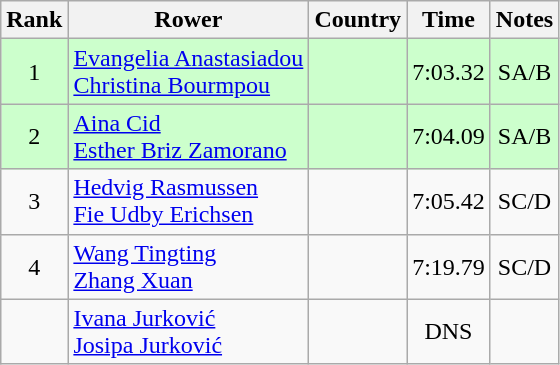<table class="wikitable" style="text-align:center">
<tr>
<th>Rank</th>
<th>Rower</th>
<th>Country</th>
<th>Time</th>
<th>Notes</th>
</tr>
<tr bgcolor=ccffcc>
<td>1</td>
<td align="left"><a href='#'>Evangelia Anastasiadou</a><br><a href='#'>Christina Bourmpou</a></td>
<td align="left"></td>
<td>7:03.32</td>
<td>SA/B</td>
</tr>
<tr bgcolor=ccffcc>
<td>2</td>
<td align="left"><a href='#'>Aina Cid</a><br><a href='#'>Esther Briz Zamorano</a></td>
<td align="left"></td>
<td>7:04.09</td>
<td>SA/B</td>
</tr>
<tr>
<td>3</td>
<td align="left"><a href='#'>Hedvig Rasmussen</a><br><a href='#'>Fie Udby Erichsen</a></td>
<td align="left"></td>
<td>7:05.42</td>
<td>SC/D</td>
</tr>
<tr>
<td>4</td>
<td align="left"><a href='#'>Wang Tingting</a><br><a href='#'>Zhang Xuan</a></td>
<td align="left"></td>
<td>7:19.79</td>
<td>SC/D</td>
</tr>
<tr>
<td></td>
<td align="left"><a href='#'>Ivana Jurković</a><br><a href='#'>Josipa Jurković</a></td>
<td align="left"></td>
<td>DNS</td>
<td></td>
</tr>
</table>
